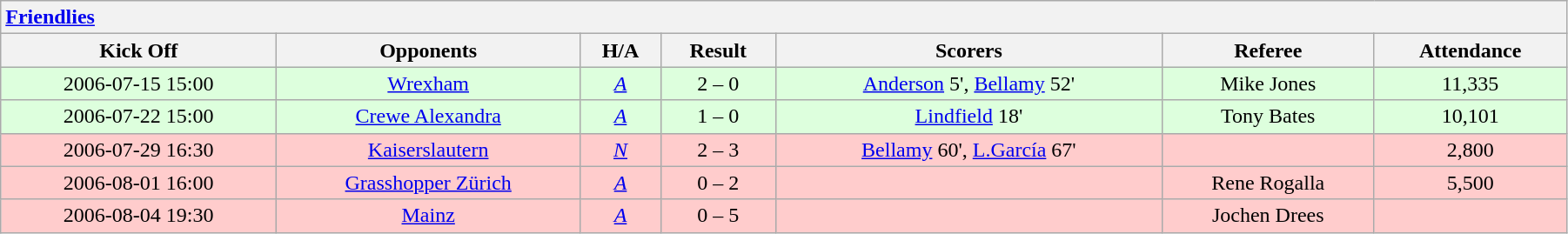<table class="wikitable collapsible collapsed" border="2" cellpadding="4"  style="margin:0; width:95%; text-align:center;">
<tr>
<th colspan="7" style="text-align:left;"><a href='#'>Friendlies</a></th>
</tr>
<tr style="background:#f0f6ff;">
<th>Kick Off</th>
<th>Opponents</th>
<th>H/A</th>
<th>Result</th>
<th>Scorers</th>
<th>Referee</th>
<th>Attendance</th>
</tr>
<tr style="background:#dfd;">
<td align=center>2006-07-15 15:00</td>
<td> <a href='#'>Wrexham</a></td>
<td align=center><em><a href='#'>A</a></em></td>
<td align=center>2 – 0</td>
<td><a href='#'>Anderson</a> 5', <a href='#'>Bellamy</a> 52'</td>
<td> Mike Jones</td>
<td align=center>11,335</td>
</tr>
<tr style="background:#dfd;">
<td align=center>2006-07-22 15:00</td>
<td> <a href='#'>Crewe Alexandra</a></td>
<td align=center><em><a href='#'>A</a></em></td>
<td align=center>1 – 0</td>
<td><a href='#'>Lindfield</a> 18'</td>
<td> Tony Bates</td>
<td align=center>10,101</td>
</tr>
<tr style="background:#fcc;">
<td align=center>2006-07-29 16:30</td>
<td> <a href='#'>Kaiserslautern</a></td>
<td align=center><em><a href='#'>N</a></em></td>
<td align=center>2 – 3</td>
<td><a href='#'>Bellamy</a> 60', <a href='#'>L.García</a> 67'</td>
<td></td>
<td align=center>2,800</td>
</tr>
<tr style="background:#fcc;">
<td align=center>2006-08-01 16:00</td>
<td> <a href='#'>Grasshopper Zürich</a></td>
<td align=center><em><a href='#'>A</a></em></td>
<td align=center>0 – 2</td>
<td></td>
<td> Rene Rogalla</td>
<td align=center>5,500</td>
</tr>
<tr style="background:#fcc;">
<td align=center>2006-08-04 19:30</td>
<td> <a href='#'>Mainz</a></td>
<td align=center><em><a href='#'>A</a></em></td>
<td align=center>0 – 5</td>
<td></td>
<td> Jochen Drees</td>
<td align=center></td>
</tr>
</table>
